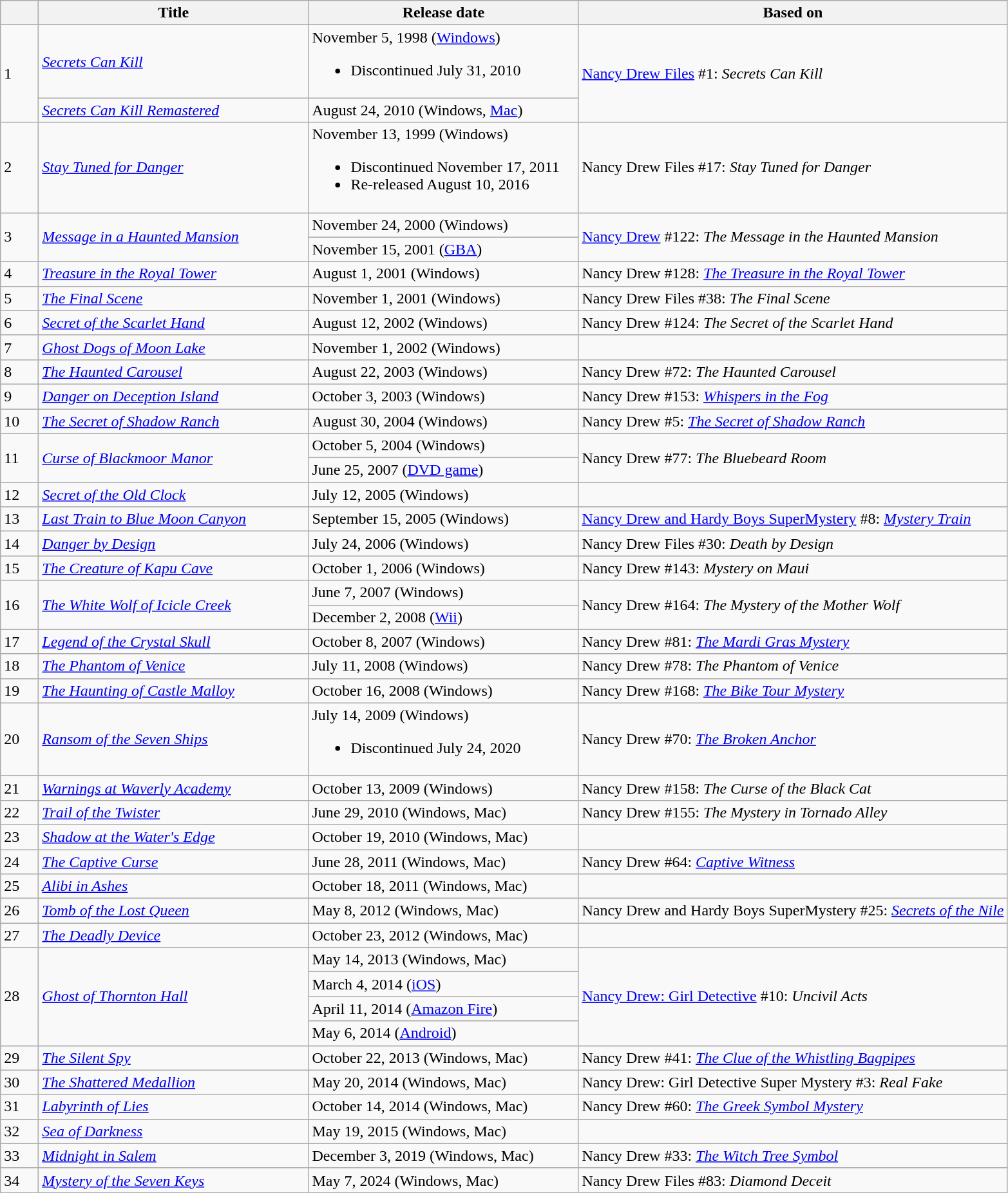<table class="wikitable">
<tr>
<th scope="col" style="width: 2em;"></th>
<th scope="col" style="width: 17em;">Title</th>
<th scope="col" style="width: 17em;">Release date</th>
<th>Based on</th>
</tr>
<tr>
<td rowspan="2">1</td>
<td><em><a href='#'>Secrets Can Kill</a></em></td>
<td>November 5, 1998 (<a href='#'>Windows</a>)<br><ul><li>Discontinued July 31, 2010</li></ul></td>
<td rowspan="2"><a href='#'>Nancy Drew Files</a> #1: <em>Secrets Can Kill</em></td>
</tr>
<tr>
<td><em><a href='#'>Secrets Can Kill Remastered</a></em></td>
<td>August 24, 2010 (Windows, <a href='#'>Mac</a>)</td>
</tr>
<tr>
<td>2</td>
<td><em><a href='#'>Stay Tuned for Danger</a></em></td>
<td>November 13, 1999 (Windows)<br><ul><li>Discontinued November 17, 2011</li><li>Re-released August 10, 2016</li></ul></td>
<td>Nancy Drew Files #17: <em>Stay Tuned for Danger</em></td>
</tr>
<tr>
<td rowspan="2">3</td>
<td rowspan="2"><em><a href='#'>Message in a Haunted Mansion</a></em></td>
<td>November 24, 2000 (Windows)</td>
<td rowspan="2"><a href='#'>Nancy Drew</a> #122: <em>The Message in the Haunted Mansion</em></td>
</tr>
<tr>
<td>November 15, 2001 (<a href='#'>GBA</a>)</td>
</tr>
<tr>
<td>4</td>
<td><em><a href='#'>Treasure in the Royal Tower</a></em></td>
<td>August 1, 2001 (Windows)</td>
<td>Nancy Drew #128: <em><a href='#'>The Treasure in the Royal Tower</a></em></td>
</tr>
<tr>
<td>5</td>
<td><em><a href='#'>The Final Scene</a></em></td>
<td>November 1, 2001 (Windows)</td>
<td>Nancy Drew Files #38: <em>The Final Scene</em></td>
</tr>
<tr>
<td>6</td>
<td><em><a href='#'>Secret of the Scarlet Hand</a></em></td>
<td>August 12, 2002 (Windows)</td>
<td>Nancy Drew #124: <em>The Secret of the Scarlet Hand</em></td>
</tr>
<tr>
<td>7</td>
<td><em><a href='#'>Ghost Dogs of Moon Lake</a></em></td>
<td>November 1, 2002 (Windows)</td>
<td></td>
</tr>
<tr>
<td>8</td>
<td><em><a href='#'>The Haunted Carousel</a></em></td>
<td>August 22, 2003 (Windows)</td>
<td>Nancy Drew #72: <em>The Haunted Carousel</em></td>
</tr>
<tr>
<td>9</td>
<td><em><a href='#'>Danger on Deception Island</a></em></td>
<td>October 3, 2003 (Windows)</td>
<td>Nancy Drew #153: <em><a href='#'>Whispers in the Fog</a></em></td>
</tr>
<tr>
<td>10</td>
<td><em><a href='#'>The Secret of Shadow Ranch</a></em></td>
<td>August 30, 2004 (Windows)</td>
<td>Nancy Drew #5: <em><a href='#'>The Secret of Shadow Ranch</a></em></td>
</tr>
<tr>
<td rowspan="2">11</td>
<td rowspan="2"><em><a href='#'>Curse of Blackmoor Manor</a></em></td>
<td>October 5, 2004 (Windows)</td>
<td rowspan="2">Nancy Drew #77: <em>The Bluebeard Room</em></td>
</tr>
<tr>
<td>June 25, 2007 (<a href='#'>DVD game</a>)</td>
</tr>
<tr>
<td>12</td>
<td><em><a href='#'>Secret of the Old Clock</a></em></td>
<td>July 12, 2005 (Windows)</td>
<td></td>
</tr>
<tr>
<td>13</td>
<td><em><a href='#'>Last Train to Blue Moon Canyon</a></em></td>
<td>September 15, 2005 (Windows)</td>
<td><a href='#'>Nancy Drew and Hardy Boys SuperMystery</a> #8: <em><a href='#'>Mystery Train</a></em></td>
</tr>
<tr>
<td>14</td>
<td><em><a href='#'>Danger by Design</a></em></td>
<td>July 24, 2006 (Windows)</td>
<td>Nancy Drew Files #30: <em>Death by Design</em></td>
</tr>
<tr>
<td>15</td>
<td><em><a href='#'>The Creature of Kapu Cave</a></em></td>
<td>October 1, 2006 (Windows)</td>
<td>Nancy Drew #143: <em>Mystery on Maui</em></td>
</tr>
<tr>
<td rowspan="2">16</td>
<td rowspan="2"><em><a href='#'>The White Wolf of Icicle Creek</a></em></td>
<td>June 7, 2007 (Windows)</td>
<td rowspan="2">Nancy Drew #164: <em>The Mystery of the Mother Wolf</em></td>
</tr>
<tr>
<td>December 2, 2008 (<a href='#'>Wii</a>)</td>
</tr>
<tr>
<td>17</td>
<td><em><a href='#'>Legend of the Crystal Skull</a></em></td>
<td>October 8, 2007 (Windows)</td>
<td>Nancy Drew #81: <em><a href='#'>The Mardi Gras Mystery</a></em></td>
</tr>
<tr>
<td>18</td>
<td><em><a href='#'>The Phantom of Venice</a></em></td>
<td>July 11, 2008 (Windows)</td>
<td>Nancy Drew #78: <em>The Phantom of Venice</em></td>
</tr>
<tr>
<td>19</td>
<td><em><a href='#'>The Haunting of Castle Malloy</a></em></td>
<td>October 16, 2008 (Windows)</td>
<td>Nancy Drew #168: <em><a href='#'>The Bike Tour Mystery</a></em></td>
</tr>
<tr>
<td>20</td>
<td><em><a href='#'>Ransom of the Seven Ships</a></em></td>
<td>July 14, 2009 (Windows)<br><ul><li>Discontinued July 24, 2020</li></ul></td>
<td>Nancy Drew #70: <em><a href='#'>The Broken Anchor</a></em></td>
</tr>
<tr>
<td>21</td>
<td><em><a href='#'>Warnings at Waverly Academy</a></em></td>
<td>October 13, 2009 (Windows)</td>
<td>Nancy Drew #158: <em>The Curse of the Black Cat</em></td>
</tr>
<tr>
<td>22</td>
<td><em><a href='#'>Trail of the Twister</a></em></td>
<td>June 29, 2010 (Windows, Mac)</td>
<td>Nancy Drew #155: <em>The Mystery in Tornado Alley</em></td>
</tr>
<tr>
<td>23</td>
<td><em><a href='#'>Shadow at the Water's Edge</a></em></td>
<td>October 19, 2010 (Windows, Mac)</td>
<td></td>
</tr>
<tr>
<td>24</td>
<td><em><a href='#'>The Captive Curse</a></em></td>
<td>June 28, 2011 (Windows, Mac)</td>
<td>Nancy Drew #64: <em><a href='#'>Captive Witness</a></em></td>
</tr>
<tr>
<td>25</td>
<td><em><a href='#'>Alibi in Ashes</a></em></td>
<td>October 18, 2011 (Windows, Mac)</td>
<td></td>
</tr>
<tr>
<td>26</td>
<td><em><a href='#'>Tomb of the Lost Queen</a></em></td>
<td>May 8, 2012 (Windows, Mac)</td>
<td>Nancy Drew and Hardy Boys SuperMystery #25: <em><a href='#'>Secrets of the Nile</a></em></td>
</tr>
<tr>
<td>27</td>
<td><em><a href='#'>The Deadly Device</a></em></td>
<td>October 23, 2012 (Windows, Mac)</td>
<td></td>
</tr>
<tr>
<td rowspan="4">28</td>
<td rowspan="4"><em><a href='#'>Ghost of Thornton Hall</a></em></td>
<td>May 14, 2013 (Windows, Mac)</td>
<td rowspan="4"><a href='#'>Nancy Drew: Girl Detective</a> #10: <em>Uncivil Acts</em></td>
</tr>
<tr>
<td>March 4, 2014 (<a href='#'>iOS</a>)</td>
</tr>
<tr>
<td>April 11, 2014 (<a href='#'>Amazon Fire</a>)</td>
</tr>
<tr>
<td>May 6, 2014 (<a href='#'>Android</a>)</td>
</tr>
<tr>
<td>29</td>
<td><em><a href='#'>The Silent Spy</a></em></td>
<td>October 22, 2013 (Windows, Mac)</td>
<td>Nancy Drew #41: <em><a href='#'>The Clue of the Whistling Bagpipes</a></em></td>
</tr>
<tr>
<td>30</td>
<td><em><a href='#'>The Shattered Medallion</a></em></td>
<td>May 20, 2014 (Windows, Mac)</td>
<td>Nancy Drew: Girl Detective Super Mystery #3: <em>Real Fake</em></td>
</tr>
<tr>
<td>31</td>
<td><em><a href='#'>Labyrinth of Lies</a></em></td>
<td>October 14, 2014 (Windows, Mac)</td>
<td>Nancy Drew #60: <em><a href='#'>The Greek Symbol Mystery</a></em></td>
</tr>
<tr>
<td>32</td>
<td><em><a href='#'>Sea of Darkness</a></em></td>
<td>May 19, 2015 (Windows, Mac)</td>
<td></td>
</tr>
<tr>
<td>33</td>
<td><em><a href='#'>Midnight in Salem</a></em></td>
<td>December 3, 2019 (Windows, Mac)</td>
<td>Nancy Drew #33: <em><a href='#'>The Witch Tree Symbol</a></em></td>
</tr>
<tr>
<td>34</td>
<td><em><a href='#'>Mystery of the Seven Keys</a></em></td>
<td>May 7, 2024 (Windows, Mac)</td>
<td>Nancy Drew Files #83: <em>Diamond Deceit</em></td>
</tr>
</table>
